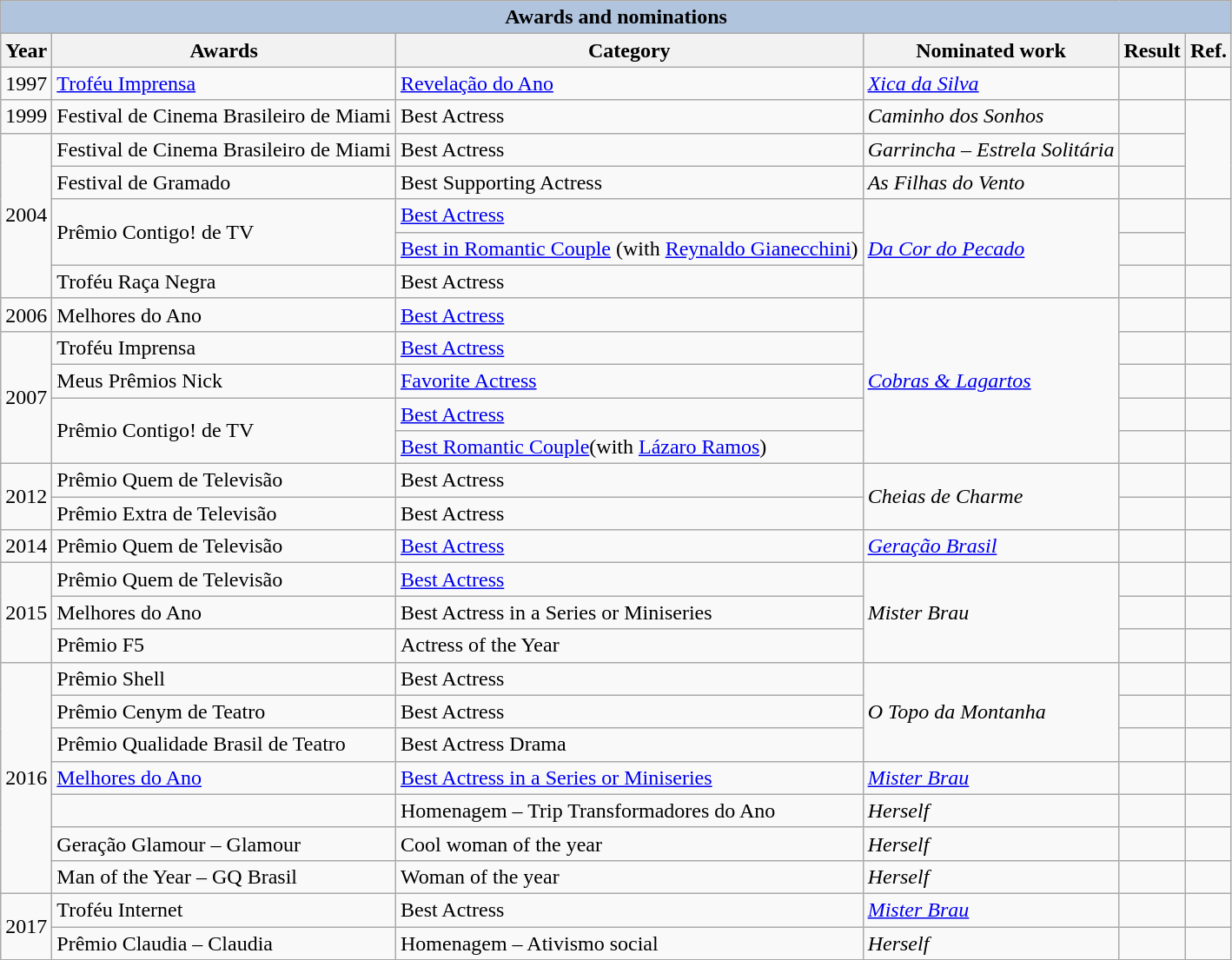<table class="wikitable" style="font-size: 100%;">
<tr>
<th colspan="6" style="background: LightSteelBlue;">Awards and nominations</th>
</tr>
<tr>
<th>Year</th>
<th>Awards</th>
<th>Category</th>
<th>Nominated work</th>
<th>Result</th>
<th>Ref.</th>
</tr>
<tr>
<td rowspan=1>1997</td>
<td><a href='#'>Troféu Imprensa</a></td>
<td><a href='#'>Revelação do Ano</a></td>
<td><em><a href='#'>Xica da Silva</a></em></td>
<td></td>
<td></td>
</tr>
<tr>
<td>1999</td>
<td>Festival de Cinema Brasileiro de Miami</td>
<td>Best Actress</td>
<td><em>Caminho dos Sonhos</em></td>
<td></td>
<td rowspan=3></td>
</tr>
<tr>
<td rowspan=5>2004</td>
<td>Festival de Cinema Brasileiro de Miami</td>
<td>Best Actress</td>
<td><em>Garrincha – Estrela Solitária</em></td>
<td></td>
</tr>
<tr>
<td>Festival de Gramado</td>
<td>Best Supporting Actress</td>
<td><em>As Filhas do Vento</em></td>
<td></td>
</tr>
<tr>
<td rowspan=2>Prêmio Contigo! de TV</td>
<td><a href='#'>Best Actress</a></td>
<td rowspan=3><em><a href='#'>Da Cor do Pecado</a></em></td>
<td></td>
<td rowspan=2></td>
</tr>
<tr>
<td><a href='#'>Best in Romantic Couple</a> (with <a href='#'>Reynaldo Gianecchini</a>)</td>
<td></td>
</tr>
<tr>
<td>Troféu Raça Negra</td>
<td>Best Actress</td>
<td></td>
<td></td>
</tr>
<tr>
<td>2006</td>
<td>Melhores do Ano</td>
<td><a href='#'>Best Actress</a></td>
<td rowspan=5><em><a href='#'>Cobras & Lagartos</a></em></td>
<td></td>
<td></td>
</tr>
<tr>
<td rowspan=4>2007</td>
<td>Troféu Imprensa</td>
<td><a href='#'>Best Actress</a></td>
<td></td>
<td></td>
</tr>
<tr>
<td>Meus Prêmios Nick</td>
<td><a href='#'>Favorite Actress</a></td>
<td></td>
<td></td>
</tr>
<tr>
<td rowspan=2>Prêmio Contigo! de TV</td>
<td><a href='#'>Best Actress</a></td>
<td></td>
<td></td>
</tr>
<tr>
<td><a href='#'>Best Romantic Couple</a>(with <a href='#'>Lázaro Ramos</a>)</td>
<td></td>
<td></td>
</tr>
<tr>
<td rowspan=2>2012</td>
<td>Prêmio Quem de Televisão</td>
<td>Best Actress</td>
<td rowspan=2><em>Cheias de Charme</em></td>
<td></td>
<td></td>
</tr>
<tr>
<td>Prêmio Extra de Televisão</td>
<td>Best Actress</td>
<td></td>
<td></td>
</tr>
<tr>
<td>2014</td>
<td>Prêmio Quem de Televisão</td>
<td><a href='#'>Best Actress</a></td>
<td><em><a href='#'>Geração Brasil</a></em></td>
<td></td>
<td></td>
</tr>
<tr>
<td rowspan=3>2015</td>
<td>Prêmio Quem de Televisão</td>
<td><a href='#'>Best Actress</a></td>
<td rowspan=3><em>Mister Brau</em></td>
<td></td>
<td></td>
</tr>
<tr>
<td>Melhores do Ano</td>
<td>Best Actress in a Series or Miniseries</td>
<td></td>
<td></td>
</tr>
<tr>
<td>Prêmio F5</td>
<td>Actress of the Year</td>
<td></td>
<td></td>
</tr>
<tr>
<td rowspan="7">2016</td>
<td>Prêmio Shell</td>
<td>Best Actress</td>
<td rowspan="3"><em>O Topo da Montanha</em></td>
<td></td>
<td></td>
</tr>
<tr>
<td>Prêmio Cenym de Teatro</td>
<td>Best Actress</td>
<td></td>
<td></td>
</tr>
<tr>
<td>Prêmio Qualidade Brasil de Teatro</td>
<td>Best Actress Drama</td>
<td></td>
<td></td>
</tr>
<tr>
<td><a href='#'>Melhores do Ano</a></td>
<td><a href='#'>Best Actress in a Series or Miniseries</a></td>
<td><em><a href='#'>Mister Brau</a></em></td>
<td></td>
<td></td>
</tr>
<tr>
<td></td>
<td>Homenagem – Trip Transformadores do Ano</td>
<td Herself><em>Herself</em></td>
<td></td>
<td></td>
</tr>
<tr>
<td>Geração Glamour – Glamour</td>
<td>Cool woman of the year</td>
<td Herself><em>Herself</em></td>
<td></td>
<td></td>
</tr>
<tr>
<td>Man of the Year – GQ Brasil</td>
<td>Woman of the year</td>
<td><em>Herself</em></td>
<td></td>
<td></td>
</tr>
<tr>
<td rowspan="2">2017</td>
<td>Troféu Internet</td>
<td>Best Actress</td>
<td><em><a href='#'>Mister Brau</a></em></td>
<td></td>
<td></td>
</tr>
<tr>
<td>Prêmio Claudia – Claudia</td>
<td>Homenagem – Ativismo social</td>
<td Herself><em>Herself</em></td>
<td></td>
<td></td>
</tr>
<tr>
</tr>
</table>
